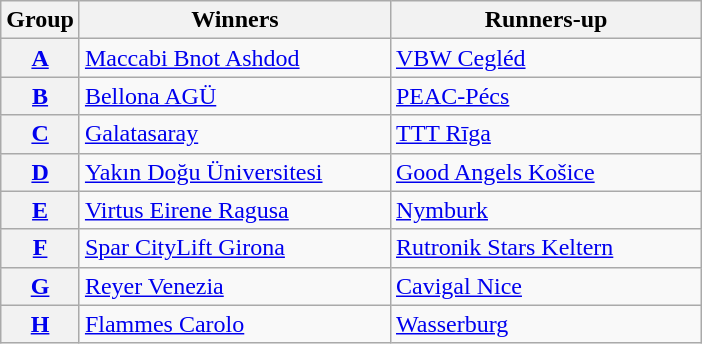<table class="wikitable">
<tr>
<th>Group</th>
<th width=200>Winners</th>
<th width=200>Runners-up</th>
</tr>
<tr>
<th><a href='#'>A</a></th>
<td> <a href='#'>Maccabi Bnot Ashdod</a></td>
<td> <a href='#'>VBW Cegléd</a></td>
</tr>
<tr>
<th><a href='#'>B</a></th>
<td> <a href='#'>Bellona AGÜ</a></td>
<td> <a href='#'>PEAC-Pécs</a></td>
</tr>
<tr>
<th><a href='#'>C</a></th>
<td> <a href='#'>Galatasaray</a></td>
<td> <a href='#'>TTT Rīga</a></td>
</tr>
<tr>
<th><a href='#'>D</a></th>
<td> <a href='#'>Yakın Doğu Üniversitesi</a></td>
<td> <a href='#'>Good Angels Košice</a></td>
</tr>
<tr>
<th><a href='#'>E</a></th>
<td> <a href='#'>Virtus Eirene Ragusa</a></td>
<td> <a href='#'>Nymburk</a></td>
</tr>
<tr>
<th><a href='#'>F</a></th>
<td> <a href='#'>Spar CityLift Girona</a></td>
<td> <a href='#'>Rutronik Stars Keltern</a></td>
</tr>
<tr>
<th><a href='#'>G</a></th>
<td> <a href='#'>Reyer Venezia</a></td>
<td> <a href='#'>Cavigal Nice</a></td>
</tr>
<tr>
<th><a href='#'>H</a></th>
<td> <a href='#'>Flammes Carolo</a></td>
<td> <a href='#'>Wasserburg</a></td>
</tr>
</table>
